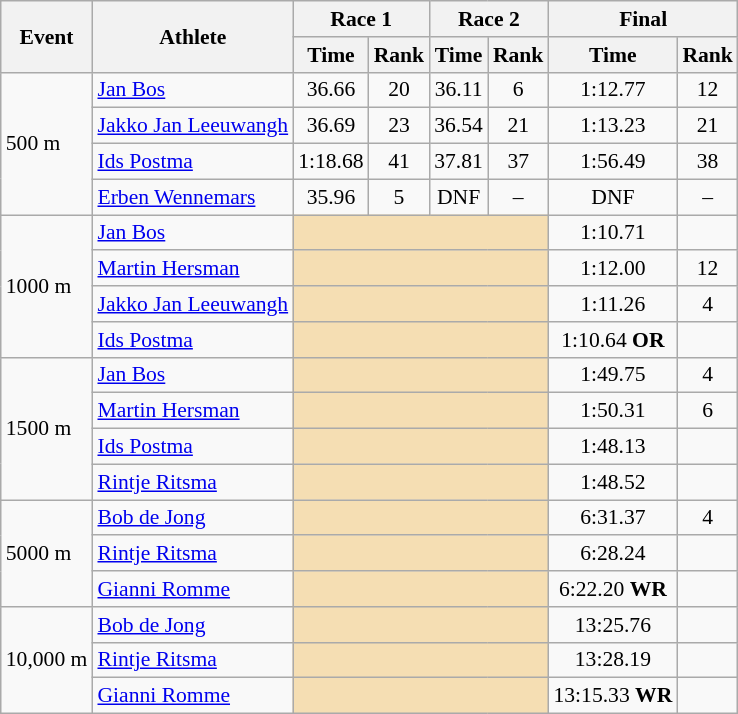<table class="wikitable" border="1" style="font-size:90%">
<tr>
<th rowspan=2>Event</th>
<th rowspan=2>Athlete</th>
<th colspan=2>Race 1</th>
<th colspan=2>Race 2</th>
<th colspan=2>Final</th>
</tr>
<tr>
<th>Time</th>
<th>Rank</th>
<th>Time</th>
<th>Rank</th>
<th>Time</th>
<th>Rank</th>
</tr>
<tr>
<td rowspan=4>500 m</td>
<td><a href='#'>Jan Bos</a></td>
<td align=center>36.66</td>
<td align=center>20</td>
<td align=center>36.11</td>
<td align=center>6</td>
<td align=center>1:12.77</td>
<td align=center>12</td>
</tr>
<tr>
<td><a href='#'>Jakko Jan Leeuwangh</a></td>
<td align=center>36.69</td>
<td align=center>23</td>
<td align=center>36.54</td>
<td align=center>21</td>
<td align=center>1:13.23</td>
<td align=center>21</td>
</tr>
<tr>
<td><a href='#'>Ids Postma</a></td>
<td align=center>1:18.68</td>
<td align=center>41</td>
<td align=center>37.81</td>
<td align=center>37</td>
<td align=center>1:56.49</td>
<td align=center>38</td>
</tr>
<tr>
<td><a href='#'>Erben Wennemars</a></td>
<td align=center>35.96</td>
<td align=center>5</td>
<td align=center>DNF</td>
<td align=center>–</td>
<td align=center>DNF</td>
<td align=center>–</td>
</tr>
<tr>
<td rowspan=4>1000 m</td>
<td><a href='#'>Jan Bos</a></td>
<td colspan=4 bgcolor=wheat></td>
<td align=center>1:10.71</td>
<td align=center></td>
</tr>
<tr>
<td><a href='#'>Martin Hersman</a></td>
<td colspan=4 bgcolor=wheat></td>
<td align=center>1:12.00</td>
<td align=center>12</td>
</tr>
<tr>
<td><a href='#'>Jakko Jan Leeuwangh</a></td>
<td colspan=4 bgcolor=wheat></td>
<td align=center>1:11.26</td>
<td align=center>4</td>
</tr>
<tr>
<td><a href='#'>Ids Postma</a></td>
<td colspan=4 bgcolor=wheat></td>
<td align=center>1:10.64 <strong>OR</strong></td>
<td align=center></td>
</tr>
<tr>
<td rowspan=4>1500 m</td>
<td><a href='#'>Jan Bos</a></td>
<td colspan=4 bgcolor=wheat></td>
<td align=center>1:49.75</td>
<td align=center>4</td>
</tr>
<tr>
<td><a href='#'>Martin Hersman</a></td>
<td colspan=4 bgcolor=wheat></td>
<td align=center>1:50.31</td>
<td align=center>6</td>
</tr>
<tr>
<td><a href='#'>Ids Postma</a></td>
<td colspan=4 bgcolor=wheat></td>
<td align=center>1:48.13</td>
<td align=center></td>
</tr>
<tr>
<td><a href='#'>Rintje Ritsma</a></td>
<td colspan=4 bgcolor=wheat></td>
<td align=center>1:48.52</td>
<td align=center></td>
</tr>
<tr>
<td rowspan=3>5000 m</td>
<td><a href='#'>Bob de Jong</a></td>
<td colspan=4 bgcolor=wheat></td>
<td align=center>6:31.37</td>
<td align=center>4</td>
</tr>
<tr>
<td><a href='#'>Rintje Ritsma</a></td>
<td colspan=4 bgcolor=wheat></td>
<td align=center>6:28.24</td>
<td align=center></td>
</tr>
<tr>
<td><a href='#'>Gianni Romme</a></td>
<td colspan=4 bgcolor=wheat></td>
<td align=center>6:22.20 <strong>WR</strong></td>
<td align=center></td>
</tr>
<tr>
<td rowspan=3>10,000 m</td>
<td><a href='#'>Bob de Jong</a></td>
<td colspan=4 bgcolor=wheat></td>
<td align=center>13:25.76</td>
<td align=center></td>
</tr>
<tr>
<td><a href='#'>Rintje Ritsma</a></td>
<td colspan=4 bgcolor=wheat></td>
<td align=center>13:28.19</td>
<td align=center></td>
</tr>
<tr>
<td><a href='#'>Gianni Romme</a></td>
<td colspan=4 bgcolor=wheat></td>
<td align=center>13:15.33 <strong>WR</strong></td>
<td align=center></td>
</tr>
</table>
